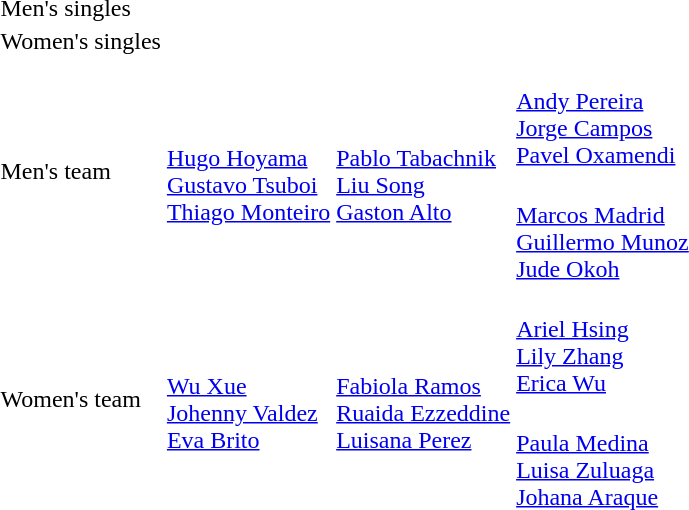<table>
<tr>
<td rowspan=2>Men's singles <br></td>
<td rowspan=2></td>
<td rowspan=2></td>
<td></td>
</tr>
<tr>
<td></td>
</tr>
<tr>
<td rowspan=2>Women's singles <br></td>
<td rowspan=2></td>
<td rowspan=2></td>
<td></td>
</tr>
<tr>
<td></td>
</tr>
<tr>
<td rowspan=2>Men's team <br></td>
<td rowspan=2><br><a href='#'>Hugo Hoyama</a><br><a href='#'>Gustavo Tsuboi</a><br><a href='#'>Thiago Monteiro</a></td>
<td rowspan=2><br><a href='#'>Pablo Tabachnik</a><br><a href='#'>Liu Song</a><br><a href='#'>Gaston Alto</a></td>
<td><br><a href='#'>Andy Pereira</a><br><a href='#'>Jorge Campos</a><br><a href='#'>Pavel Oxamendi</a></td>
</tr>
<tr>
<td><br><a href='#'>Marcos Madrid</a><br><a href='#'>Guillermo Munoz</a><br><a href='#'>Jude Okoh</a></td>
</tr>
<tr>
<td rowspan=2>Women's team <br></td>
<td rowspan=2><br><a href='#'>Wu Xue</a><br><a href='#'>Johenny Valdez</a><br><a href='#'>Eva Brito</a></td>
<td rowspan=2><br><a href='#'>Fabiola Ramos</a><br><a href='#'>Ruaida Ezzeddine</a><br><a href='#'>Luisana Perez</a></td>
<td><br><a href='#'>Ariel Hsing</a> <br> <a href='#'>Lily Zhang</a> <br> <a href='#'>Erica Wu</a></td>
</tr>
<tr>
<td><br><a href='#'>Paula Medina</a> <br> <a href='#'>Luisa Zuluaga</a> <br> <a href='#'>Johana Araque</a></td>
</tr>
</table>
